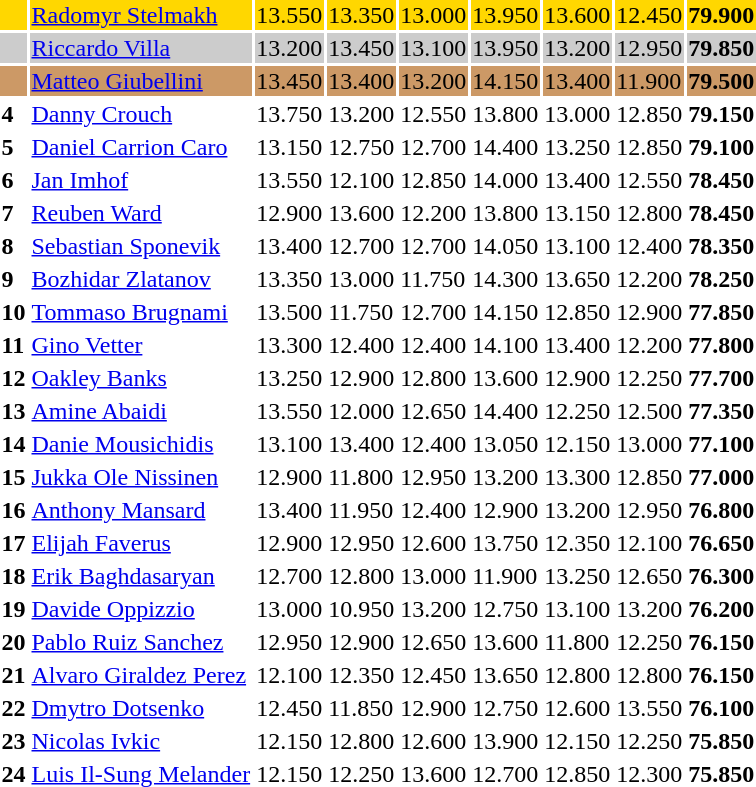<table>
<tr style="background:#FFD700;">
<td></td>
<td align="left"> <a href='#'>Radomyr Stelmakh</a></td>
<td>13.550</td>
<td>13.350</td>
<td>13.000</td>
<td>13.950</td>
<td>13.600</td>
<td>12.450</td>
<td><strong>79.900</strong></td>
</tr>
<tr style="background:#CCCCCC;">
<td></td>
<td align="left"> <a href='#'>Riccardo Villa</a></td>
<td>13.200</td>
<td>13.450</td>
<td>13.100</td>
<td>13.950</td>
<td>13.200</td>
<td>12.950</td>
<td><strong>79.850</strong></td>
</tr>
<tr style="background:#CC9966;">
<td></td>
<td align="left"> <a href='#'>Matteo Giubellini</a></td>
<td>13.450</td>
<td>13.400</td>
<td>13.200</td>
<td>14.150</td>
<td>13.400</td>
<td>11.900</td>
<td><strong>79.500</strong></td>
</tr>
<tr>
<td><strong>4</strong></td>
<td align="left"> <a href='#'>Danny Crouch</a></td>
<td>13.750</td>
<td>13.200</td>
<td>12.550</td>
<td>13.800</td>
<td>13.000</td>
<td>12.850</td>
<td><strong>79.150</strong></td>
</tr>
<tr>
<td><strong>5</strong></td>
<td align="left"> <a href='#'>Daniel Carrion Caro</a></td>
<td>13.150</td>
<td>12.750</td>
<td>12.700</td>
<td>14.400</td>
<td>13.250</td>
<td>12.850</td>
<td><strong>79.100</strong></td>
</tr>
<tr>
<td><strong>6</strong></td>
<td align="left"> <a href='#'>Jan Imhof</a></td>
<td>13.550</td>
<td>12.100</td>
<td>12.850</td>
<td>14.000</td>
<td>13.400</td>
<td>12.550</td>
<td><strong>78.450</strong></td>
</tr>
<tr>
<td><strong>7</strong></td>
<td align="left"> <a href='#'>Reuben Ward</a></td>
<td>12.900</td>
<td>13.600</td>
<td>12.200</td>
<td>13.800</td>
<td>13.150</td>
<td>12.800</td>
<td><strong>78.450</strong></td>
</tr>
<tr>
<td><strong>8</strong></td>
<td align="left"> <a href='#'>Sebastian Sponevik</a></td>
<td>13.400</td>
<td>12.700</td>
<td>12.700</td>
<td>14.050</td>
<td>13.100</td>
<td>12.400</td>
<td><strong>78.350</strong></td>
</tr>
<tr>
<td><strong>9</strong></td>
<td align="left"> <a href='#'>Bozhidar Zlatanov</a></td>
<td>13.350</td>
<td>13.000</td>
<td>11.750</td>
<td>14.300</td>
<td>13.650</td>
<td>12.200</td>
<td><strong>78.250</strong></td>
</tr>
<tr>
<td><strong>10</strong></td>
<td align="left"> <a href='#'>Tommaso Brugnami</a></td>
<td>13.500</td>
<td>11.750</td>
<td>12.700</td>
<td>14.150</td>
<td>12.850</td>
<td>12.900</td>
<td><strong>77.850</strong></td>
</tr>
<tr>
<td><strong>11</strong></td>
<td align="left"> <a href='#'>Gino Vetter</a></td>
<td>13.300</td>
<td>12.400</td>
<td>12.400</td>
<td>14.100</td>
<td>13.400</td>
<td>12.200</td>
<td><strong>77.800</strong></td>
</tr>
<tr>
<td><strong>12</strong></td>
<td align="left"> <a href='#'>Oakley Banks</a></td>
<td>13.250</td>
<td>12.900</td>
<td>12.800</td>
<td>13.600</td>
<td>12.900</td>
<td>12.250</td>
<td><strong>77.700</strong></td>
</tr>
<tr>
<td><strong>13</strong></td>
<td align="left"> <a href='#'>Amine Abaidi</a></td>
<td>13.550</td>
<td>12.000</td>
<td>12.650</td>
<td>14.400</td>
<td>12.250</td>
<td>12.500</td>
<td><strong>77.350</strong></td>
</tr>
<tr>
<td><strong>14</strong></td>
<td align="left"> <a href='#'>Danie Mousichidis</a></td>
<td>13.100</td>
<td>13.400</td>
<td>12.400</td>
<td>13.050</td>
<td>12.150</td>
<td>13.000</td>
<td><strong>77.100</strong></td>
</tr>
<tr>
<td><strong>15</strong></td>
<td align="left"> <a href='#'>Jukka Ole Nissinen</a></td>
<td>12.900</td>
<td>11.800</td>
<td>12.950</td>
<td>13.200</td>
<td>13.300</td>
<td>12.850</td>
<td><strong>77.000</strong></td>
</tr>
<tr>
<td><strong>16</strong></td>
<td align="left"> <a href='#'>Anthony Mansard</a></td>
<td>13.400</td>
<td>11.950</td>
<td>12.400</td>
<td>12.900</td>
<td>13.200</td>
<td>12.950</td>
<td><strong>76.800</strong></td>
</tr>
<tr>
<td><strong>17</strong></td>
<td align="left"> <a href='#'>Elijah Faverus</a></td>
<td>12.900</td>
<td>12.950</td>
<td>12.600</td>
<td>13.750</td>
<td>12.350</td>
<td>12.100</td>
<td><strong>76.650</strong></td>
</tr>
<tr>
<td><strong>18</strong></td>
<td align="left"> <a href='#'>Erik Baghdasaryan</a></td>
<td>12.700</td>
<td>12.800</td>
<td>13.000</td>
<td>11.900</td>
<td>13.250</td>
<td>12.650</td>
<td><strong>76.300</strong></td>
</tr>
<tr>
<td><strong>19</strong></td>
<td align="left"> <a href='#'>Davide Oppizzio</a></td>
<td>13.000</td>
<td>10.950</td>
<td>13.200</td>
<td>12.750</td>
<td>13.100</td>
<td>13.200</td>
<td><strong>76.200</strong></td>
</tr>
<tr>
<td><strong>20</strong></td>
<td align="left"> <a href='#'>Pablo Ruiz Sanchez</a></td>
<td>12.950</td>
<td>12.900</td>
<td>12.650</td>
<td>13.600</td>
<td>11.800</td>
<td>12.250</td>
<td><strong>76.150</strong></td>
</tr>
<tr>
<td><strong>21</strong></td>
<td align="left"> <a href='#'>Alvaro Giraldez Perez</a></td>
<td>12.100</td>
<td>12.350</td>
<td>12.450</td>
<td>13.650</td>
<td>12.800</td>
<td>12.800</td>
<td><strong>76.150</strong></td>
</tr>
<tr>
<td><strong>22</strong></td>
<td align="left"> <a href='#'>Dmytro Dotsenko</a></td>
<td>12.450</td>
<td>11.850</td>
<td>12.900</td>
<td>12.750</td>
<td>12.600</td>
<td>13.550</td>
<td><strong>76.100</strong></td>
</tr>
<tr>
<td><strong>23</strong></td>
<td align="left"> <a href='#'>Nicolas Ivkic</a></td>
<td>12.150</td>
<td>12.800</td>
<td>12.600</td>
<td>13.900</td>
<td>12.150</td>
<td>12.250</td>
<td><strong>75.850</strong></td>
</tr>
<tr>
<td><strong>24</strong></td>
<td align="left"> <a href='#'>Luis Il-Sung Melander</a></td>
<td>12.150</td>
<td>12.250</td>
<td>13.600</td>
<td>12.700</td>
<td>12.850</td>
<td>12.300</td>
<td><strong>75.850</strong></td>
</tr>
</table>
